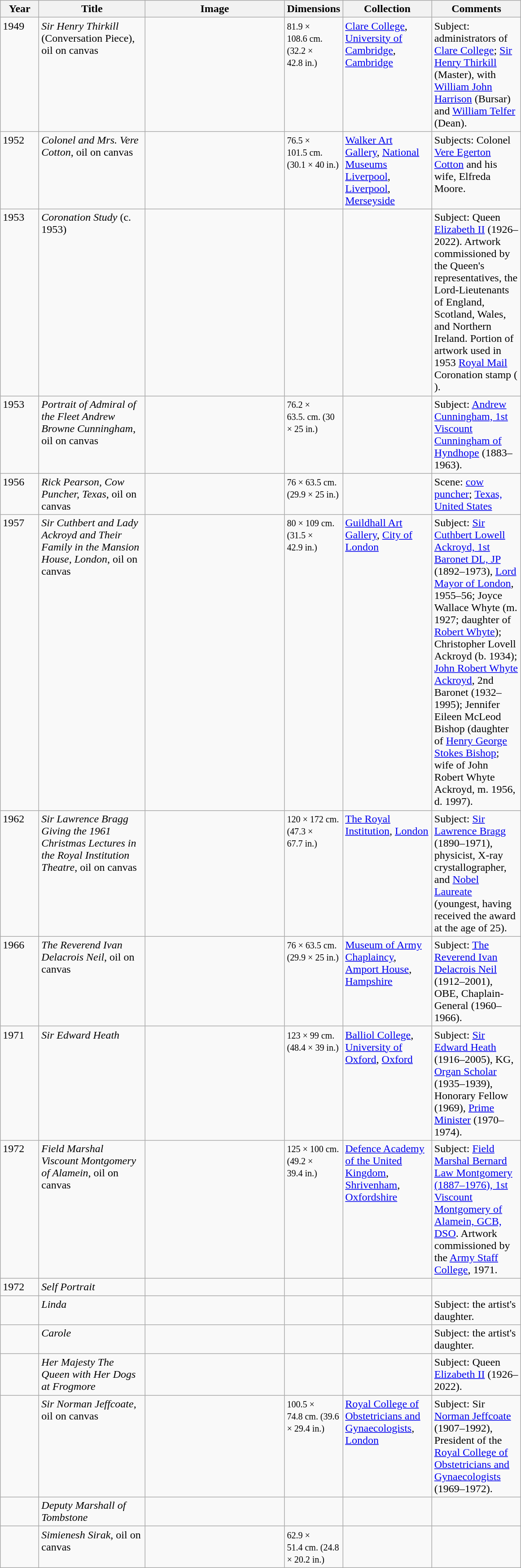<table class="wikitable sortable">
<tr>
<th scope="col" width="50">Year</th>
<th scope="col" width="150">Title</th>
<th scope="col" width="200">Image</th>
<th scope="col" width="50" ! data-sort-type = "number">Dimensions</th>
<th scope="col" width="125">Collection</th>
<th scope="col" width="125">Comments</th>
</tr>
<tr valign="top">
<td>1949</td>
<td><em>Sir Henry Thirkill</em> (Conversation Piece), oil on canvas</td>
<td></td>
<td><small>81.9 × 108.6 cm. (32.2 × 42.8 in.)</small></td>
<td><a href='#'>Clare College</a>, <a href='#'>University of Cambridge</a>, <a href='#'>Cambridge</a></td>
<td>Subject: administrators of <a href='#'>Clare College</a>; <a href='#'>Sir Henry Thirkill</a> (Master), with <a href='#'>William John Harrison</a> (Bursar) and <a href='#'>William Telfer</a> (Dean).</td>
</tr>
<tr valign="top">
<td>1952</td>
<td><em>Colonel and Mrs. Vere Cotton</em>, oil on canvas</td>
<td></td>
<td><small>76.5 × 101.5 cm. (30.1 × 40 in.)</small></td>
<td><a href='#'>Walker Art Gallery</a>, <a href='#'>National Museums Liverpool</a>, <a href='#'>Liverpool</a>, <a href='#'>Merseyside</a></td>
<td>Subjects: Colonel <a href='#'>Vere Egerton Cotton</a> and his wife, Elfreda Moore.</td>
</tr>
<tr valign="top">
<td>1953</td>
<td><em>Coronation Study</em> (c. 1953)</td>
<td> </td>
<td></td>
<td></td>
<td>Subject: Queen <a href='#'>Elizabeth II</a> (1926–2022). Artwork commissioned by the Queen's representatives, the Lord-Lieutenants of England, Scotland, Wales, and Northern Ireland. Portion of artwork used in 1953 <a href='#'>Royal Mail</a> Coronation stamp (  ).</td>
</tr>
<tr valign="top">
<td>1953</td>
<td><em>Portrait of Admiral of the Fleet Andrew Browne Cunningham</em>, oil on canvas</td>
<td></td>
<td><small>76.2 × 63.5. cm. (30 × 25 in.)</small></td>
<td></td>
<td>Subject: <a href='#'>Andrew Cunningham, 1st Viscount Cunningham of Hyndhope</a> (1883–1963).</td>
</tr>
<tr valign="top">
<td>1956</td>
<td><em>Rick Pearson, Cow Puncher, Texas</em>, oil on canvas</td>
<td></td>
<td><small>76 × 63.5 cm. (29.9 × 25 in.)</small></td>
<td></td>
<td>Scene: <a href='#'>cow puncher</a>; <a href='#'>Texas, United States</a></td>
</tr>
<tr valign="top">
<td>1957</td>
<td><em>Sir Cuthbert and Lady Ackroyd and Their Family in the Mansion House, London</em>, oil on canvas</td>
<td></td>
<td><small>80 × 109 cm. (31.5 × 42.9 in.)</small></td>
<td><a href='#'>Guildhall Art Gallery</a>, <a href='#'>City of London</a></td>
<td>Subject: <a href='#'>Sir Cuthbert Lowell Ackroyd, 1st Baronet DL, JP</a> (1892–1973), <a href='#'>Lord Mayor of London</a>, 1955–56; Joyce Wallace Whyte (m. 1927; daughter of <a href='#'>Robert Whyte</a>); Christopher Lovell Ackroyd (b. 1934); <a href='#'>John Robert Whyte Ackroyd</a>, 2nd Baronet (1932–1995); Jennifer Eileen McLeod Bishop (daughter of <a href='#'>Henry George Stokes Bishop</a>; wife of John Robert Whyte Ackroyd, m. 1956, d. 1997).</td>
</tr>
<tr valign="top">
<td>1962</td>
<td><em>Sir Lawrence Bragg Giving the 1961 Christmas Lectures in the Royal Institution Theatre</em>, oil on canvas</td>
<td></td>
<td><small>120 × 172 cm. (47.3 × 67.7 in.)</small></td>
<td><a href='#'>The Royal Institution</a>, <a href='#'>London</a></td>
<td>Subject: <a href='#'>Sir Lawrence Bragg</a> (1890–1971), physicist, X-ray crystallographer, and <a href='#'>Nobel Laureate</a> (youngest, having received the award at the age of 25).</td>
</tr>
<tr valign="top">
<td>1966</td>
<td><em>The Reverend Ivan Delacrois Neil</em>, oil on canvas</td>
<td></td>
<td><small>76 × 63.5 cm. (29.9 × 25 in.)</small></td>
<td><a href='#'>Museum of Army Chaplaincy</a>, <a href='#'>Amport House</a>, <a href='#'>Hampshire</a></td>
<td>Subject: <a href='#'>The Reverend Ivan Delacrois Neil</a> (1912–2001), OBE, Chaplain-General (1960–1966).</td>
</tr>
<tr valign="top">
<td>1971</td>
<td><em>Sir Edward Heath</em></td>
<td></td>
<td><small>123 × 99 cm. (48.4 × 39 in.)</small></td>
<td><a href='#'>Balliol College</a>, <a href='#'>University of Oxford</a>, <a href='#'>Oxford</a></td>
<td>Subject: <a href='#'>Sir Edward Heath</a> (1916–2005), KG, <a href='#'>Organ Scholar</a> (1935–1939), Honorary Fellow (1969), <a href='#'>Prime Minister</a> (1970–1974).</td>
</tr>
<tr valign="top">
<td>1972</td>
<td><em>Field Marshal Viscount Montgomery of Alamein</em>, oil on canvas</td>
<td></td>
<td><small>125 × 100 cm.  (49.2 × 39.4 in.)</small></td>
<td><a href='#'>Defence Academy of the United Kingdom</a>, <a href='#'>Shrivenham</a>, <a href='#'>Oxfordshire</a></td>
<td>Subject: <a href='#'>Field Marshal Bernard Law Montgomery (1887–1976), 1st Viscount Montgomery of Alamein, GCB, DSO</a>. Artwork commissioned by the <a href='#'>Army Staff College</a>, 1971.</td>
</tr>
<tr valign="top">
<td>1972</td>
<td><em>Self Portrait</em></td>
<td></td>
<td></td>
<td></td>
<td></td>
</tr>
<tr valign="top">
<td></td>
<td><em>Linda</em></td>
<td></td>
<td></td>
<td></td>
<td>Subject: the artist's daughter.</td>
</tr>
<tr valign="top">
<td></td>
<td><em>Carole</em></td>
<td></td>
<td></td>
<td></td>
<td>Subject: the artist's daughter.</td>
</tr>
<tr valign="top">
<td></td>
<td><em>Her Majesty The Queen with Her Dogs at Frogmore</em></td>
<td></td>
<td></td>
<td></td>
<td>Subject: Queen <a href='#'>Elizabeth II</a> (1926–2022).</td>
</tr>
<tr valign="top">
<td></td>
<td><em>Sir Norman Jeffcoate</em>, oil on canvas</td>
<td></td>
<td><small>100.5 × 74.8 cm. (39.6 × 29.4 in.)</small></td>
<td><a href='#'>Royal College of Obstetricians and Gynaecologists</a>, <a href='#'>London</a></td>
<td>Subject: Sir <a href='#'>Norman Jeffcoate</a> (1907–1992), President of the <a href='#'>Royal College of Obstetricians and Gynaecologists</a> (1969–1972).</td>
</tr>
<tr valign="top">
<td></td>
<td><em>Deputy Marshall of Tombstone</em></td>
<td></td>
<td></td>
<td></td>
<td></td>
</tr>
<tr valign="top">
<td></td>
<td><em>Simienesh Sirak</em>, oil on canvas</td>
<td></td>
<td><small>62.9 × 51.4 cm. (24.8 × 20.2 in.)</small></td>
<td></td>
<td></td>
</tr>
</table>
